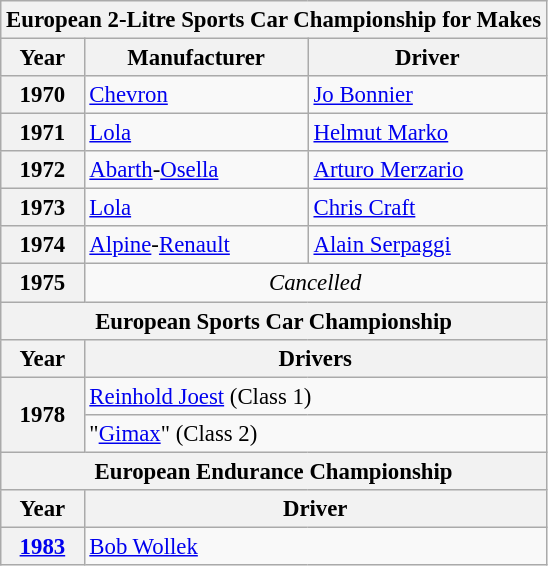<table class="wikitable" style="font-size: 95%;">
<tr>
<th colspan=3>European 2-Litre Sports Car Championship for Makes</th>
</tr>
<tr>
<th>Year</th>
<th>Manufacturer</th>
<th>Driver</th>
</tr>
<tr>
<th>1970</th>
<td> <a href='#'>Chevron</a></td>
<td> <a href='#'>Jo Bonnier</a></td>
</tr>
<tr>
<th>1971</th>
<td> <a href='#'>Lola</a></td>
<td> <a href='#'>Helmut Marko</a></td>
</tr>
<tr>
<th>1972</th>
<td> <a href='#'>Abarth</a>-<a href='#'>Osella</a></td>
<td> <a href='#'>Arturo Merzario</a></td>
</tr>
<tr>
<th>1973</th>
<td> <a href='#'>Lola</a></td>
<td> <a href='#'>Chris Craft</a></td>
</tr>
<tr>
<th>1974</th>
<td> <a href='#'>Alpine</a>-<a href='#'>Renault</a></td>
<td> <a href='#'>Alain Serpaggi</a></td>
</tr>
<tr>
<th>1975</th>
<td colspan=2 align="center"><em>Cancelled</em></td>
</tr>
<tr>
<th colspan=3>European Sports Car Championship</th>
</tr>
<tr>
<th>Year</th>
<th colspan=2>Drivers</th>
</tr>
<tr>
<th rowspan=2>1978</th>
<td colspan=2> <a href='#'>Reinhold Joest</a> (Class 1)</td>
</tr>
<tr>
<td colspan=2> "<a href='#'>Gimax</a>" (Class 2)</td>
</tr>
<tr>
<th colspan=3>European Endurance Championship</th>
</tr>
<tr>
<th>Year</th>
<th colspan=2>Driver</th>
</tr>
<tr>
<th><a href='#'>1983</a></th>
<td colspan=2> <a href='#'>Bob Wollek</a></td>
</tr>
</table>
